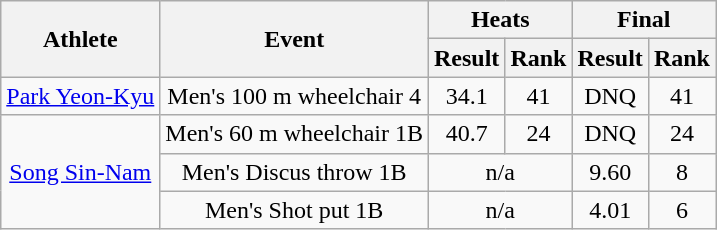<table class="wikitable" style="text-align:center">
<tr>
<th rowspan="2">Athlete</th>
<th rowspan="2">Event</th>
<th colspan="2">Heats</th>
<th colspan="2">Final</th>
</tr>
<tr>
<th>Result</th>
<th>Rank</th>
<th>Result</th>
<th>Rank</th>
</tr>
<tr>
<td><a href='#'>Park Yeon-Kyu</a></td>
<td>Men's 100 m wheelchair 4</td>
<td>34.1</td>
<td>41</td>
<td>DNQ</td>
<td>41</td>
</tr>
<tr>
<td rowspan=3><a href='#'>Song Sin-Nam</a></td>
<td>Men's 60 m wheelchair 1B</td>
<td>40.7</td>
<td>24</td>
<td>DNQ</td>
<td>24</td>
</tr>
<tr>
<td>Men's Discus throw 1B</td>
<td colspan=2>n/a</td>
<td>9.60</td>
<td>8</td>
</tr>
<tr>
<td>Men's Shot put 1B</td>
<td colspan=2>n/a</td>
<td>4.01</td>
<td>6</td>
</tr>
</table>
